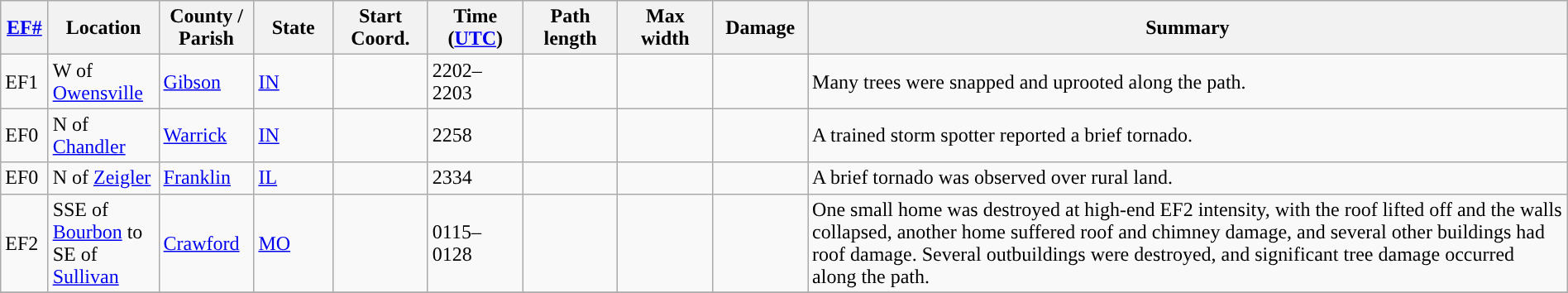<table class="wikitable sortable" style="width:100%;">
<tr>
<th scope="col" width="3%" align="center"><a href='#'>EF#</a></th>
<th scope="col" width="7%" align="center" class="unsortable">Location</th>
<th scope="col" width="6%" align="center" class="unsortable">County / Parish</th>
<th scope="col" width="5%" align="center">State</th>
<th scope="col" width="6%" align="center">Start Coord.</th>
<th scope="col" width="6%" align="center">Time (<a href='#'>UTC</a>)</th>
<th scope="col" width="6%" align="center">Path length</th>
<th scope="col" width="6%" align="center">Max width</th>
<th scope="col" width="6%" align="center">Damage</th>
<th scope="col" width="48%" class="unsortable" align="center">Summary</th>
</tr>
<tr>
<td>EF1</td>
<td>W of <a href='#'>Owensville</a></td>
<td><a href='#'>Gibson</a></td>
<td><a href='#'>IN</a></td>
<td></td>
<td>2202–2203</td>
<td></td>
<td></td>
<td></td>
<td>Many trees were snapped and uprooted along the path.</td>
</tr>
<tr>
<td>EF0</td>
<td>N of <a href='#'>Chandler</a></td>
<td><a href='#'>Warrick</a></td>
<td><a href='#'>IN</a></td>
<td></td>
<td>2258</td>
<td></td>
<td></td>
<td></td>
<td>A trained storm spotter reported a brief tornado.</td>
</tr>
<tr>
<td>EF0</td>
<td>N of <a href='#'>Zeigler</a></td>
<td><a href='#'>Franklin</a></td>
<td><a href='#'>IL</a></td>
<td></td>
<td>2334</td>
<td></td>
<td></td>
<td></td>
<td>A brief tornado was observed over rural land.</td>
</tr>
<tr>
<td>EF2</td>
<td>SSE of <a href='#'>Bourbon</a> to SE of <a href='#'>Sullivan</a></td>
<td><a href='#'>Crawford</a></td>
<td><a href='#'>MO</a></td>
<td></td>
<td>0115–0128</td>
<td></td>
<td></td>
<td></td>
<td>One small home was destroyed at high-end EF2 intensity, with the roof lifted off and the walls collapsed, another home suffered roof and chimney damage, and several other buildings had roof damage. Several outbuildings were destroyed, and significant tree damage occurred along the path.</td>
</tr>
<tr>
</tr>
</table>
